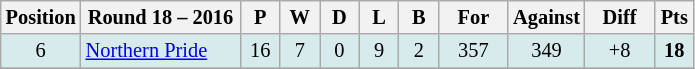<table class="wikitable" style="text-align:center; font-size:85%;">
<tr>
<th width=40 abbr="Position">Position</th>
<th width=100>Round 18 – 2016</th>
<th width=20 abbr="Played">P</th>
<th width=20 abbr="Won">W</th>
<th width=20 abbr="Drawn">D</th>
<th width=20 abbr="Lost">L</th>
<th width=20 abbr="Bye">B</th>
<th width=40 abbr="Points for">For</th>
<th width=40 abbr="Points against">Against</th>
<th width=40 abbr="Points difference">Diff</th>
<th width=20 abbr="Points">Pts</th>
</tr>
<tr style="background: #d7ebed;">
<td>6</td>
<td style="text-align:left;"> <a href='#'>Northern Pride</a></td>
<td>16</td>
<td>7</td>
<td>0</td>
<td>9</td>
<td>2</td>
<td>357</td>
<td>349</td>
<td>+8</td>
<td><strong>18</strong></td>
</tr>
<tr>
</tr>
</table>
